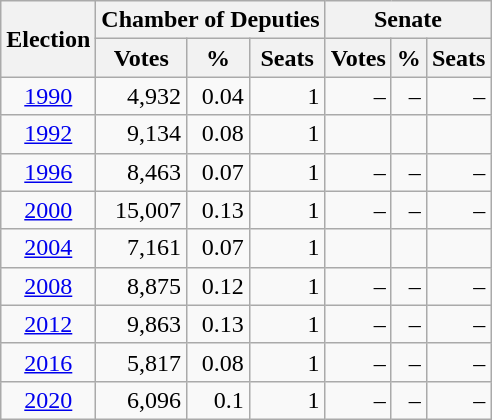<table class=wikitable style=text-align:right>
<tr>
<th rowspan=2>Election</th>
<th colspan=3>Chamber of Deputies</th>
<th colspan=3>Senate</th>
</tr>
<tr>
<th>Votes</th>
<th>%</th>
<th>Seats</th>
<th>Votes</th>
<th>%</th>
<th>Seats</th>
</tr>
<tr>
<td align=center><a href='#'>1990</a></td>
<td>4,932</td>
<td>0.04</td>
<td>1</td>
<td>–</td>
<td>–</td>
<td>–</td>
</tr>
<tr>
<td align=center><a href='#'>1992</a></td>
<td>9,134</td>
<td>0.08</td>
<td>1</td>
<td></td>
<td></td>
<td></td>
</tr>
<tr>
<td align=center><a href='#'>1996</a></td>
<td>8,463</td>
<td>0.07</td>
<td>1</td>
<td>–</td>
<td>–</td>
<td>–</td>
</tr>
<tr>
<td align=center><a href='#'>2000</a></td>
<td>15,007</td>
<td>0.13</td>
<td>1</td>
<td>–</td>
<td>–</td>
<td>–</td>
</tr>
<tr>
<td align=center><a href='#'>2004</a></td>
<td>7,161</td>
<td>0.07</td>
<td>1</td>
<td></td>
<td></td>
<td></td>
</tr>
<tr>
<td align=center><a href='#'>2008</a></td>
<td>8,875</td>
<td>0.12</td>
<td>1</td>
<td>–</td>
<td>–</td>
<td>–</td>
</tr>
<tr>
<td align=center><a href='#'>2012</a></td>
<td>9,863</td>
<td>0.13</td>
<td>1</td>
<td>–</td>
<td>–</td>
<td>–</td>
</tr>
<tr>
<td align=center><a href='#'>2016</a></td>
<td>5,817</td>
<td>0.08</td>
<td>1</td>
<td>–</td>
<td>–</td>
<td>–</td>
</tr>
<tr>
<td align=center><a href='#'>2020</a></td>
<td>6,096</td>
<td>0.1</td>
<td>1</td>
<td>–</td>
<td>–</td>
<td>–</td>
</tr>
</table>
